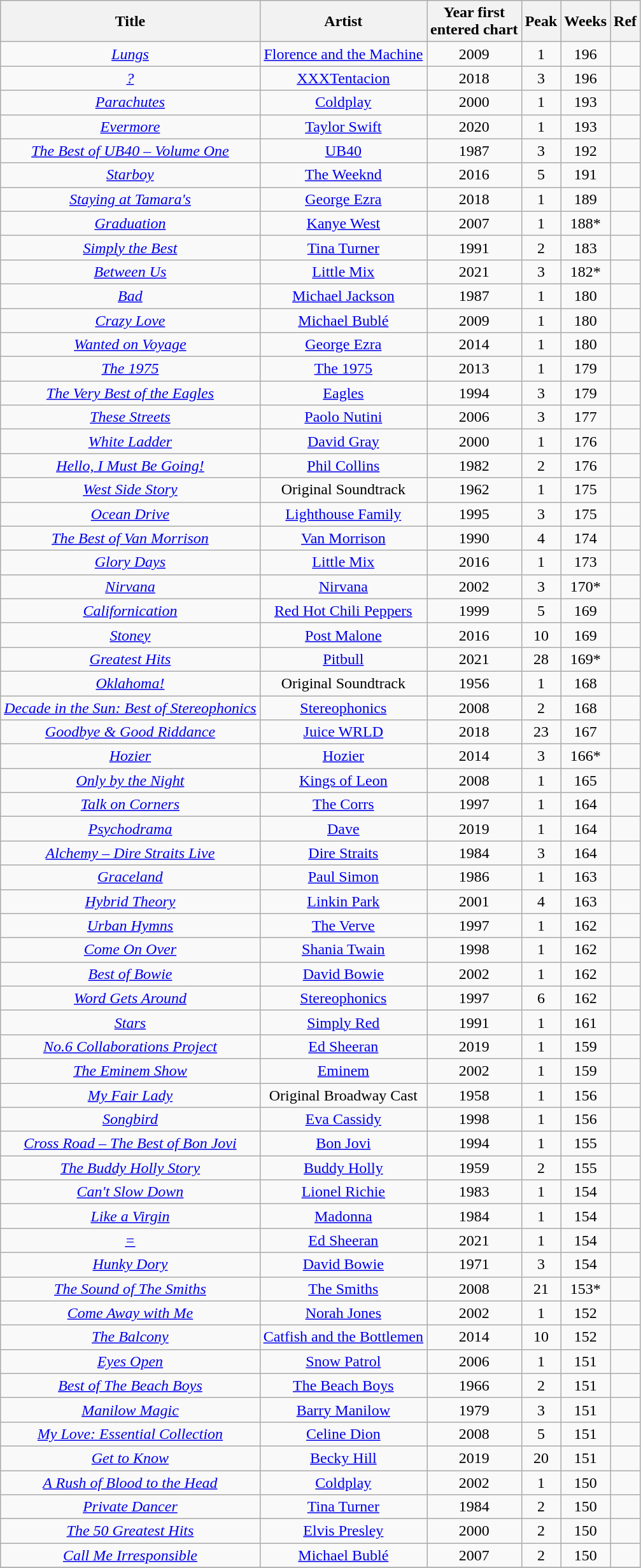<table class="wikitable sortable" style="text-align:center;">
<tr>
<th scope="col">Title</th>
<th scope="col">Artist</th>
<th scope="col">Year first<br>entered chart</th>
<th scope="col">Peak</th>
<th scope="col">Weeks</th>
<th scope="col">Ref</th>
</tr>
<tr>
<td><em><a href='#'>Lungs</a></em></td>
<td><a href='#'>Florence and the Machine</a></td>
<td>2009</td>
<td>1</td>
<td>196</td>
<td></td>
</tr>
<tr>
<td><em><a href='#'>?</a></em></td>
<td><a href='#'>XXXTentacion</a></td>
<td>2018</td>
<td>3</td>
<td>196</td>
<td></td>
</tr>
<tr>
<td><em><a href='#'>Parachutes</a></em></td>
<td><a href='#'>Coldplay</a></td>
<td>2000</td>
<td>1</td>
<td>193</td>
<td></td>
</tr>
<tr>
<td><em><a href='#'>Evermore</a></em></td>
<td><a href='#'>Taylor Swift</a></td>
<td>2020</td>
<td>1</td>
<td>193</td>
<td></td>
</tr>
<tr>
<td><em><a href='#'>The Best of UB40 – Volume One</a></em></td>
<td><a href='#'>UB40</a></td>
<td>1987</td>
<td>3</td>
<td>192</td>
<td> </td>
</tr>
<tr>
<td><em><a href='#'>Starboy</a></em></td>
<td><a href='#'>The Weeknd</a></td>
<td>2016</td>
<td>5</td>
<td>191</td>
<td></td>
</tr>
<tr>
<td><em><a href='#'>Staying at Tamara's</a></em></td>
<td><a href='#'>George Ezra</a></td>
<td>2018</td>
<td>1</td>
<td>189</td>
<td></td>
</tr>
<tr>
<td><em><a href='#'>Graduation</a></em></td>
<td><a href='#'>Kanye West</a></td>
<td>2007</td>
<td>1</td>
<td>188*</td>
<td></td>
</tr>
<tr>
<td><em><a href='#'>Simply the Best</a></em></td>
<td><a href='#'>Tina Turner</a></td>
<td>1991</td>
<td>2</td>
<td>183</td>
<td></td>
</tr>
<tr>
<td><em><a href='#'>Between Us</a></em></td>
<td><a href='#'>Little Mix</a></td>
<td>2021</td>
<td>3</td>
<td>182*</td>
<td></td>
</tr>
<tr>
<td><em><a href='#'>Bad</a></em></td>
<td><a href='#'>Michael Jackson</a></td>
<td>1987</td>
<td>1</td>
<td>180</td>
<td></td>
</tr>
<tr>
<td><em><a href='#'>Crazy Love</a></em></td>
<td><a href='#'>Michael Bublé</a></td>
<td>2009</td>
<td>1</td>
<td>180</td>
<td></td>
</tr>
<tr>
<td><em><a href='#'>Wanted on Voyage</a></em></td>
<td><a href='#'>George Ezra</a></td>
<td>2014</td>
<td>1</td>
<td>180</td>
<td></td>
</tr>
<tr>
<td><em><a href='#'>The 1975</a></em></td>
<td><a href='#'>The 1975</a></td>
<td>2013</td>
<td>1</td>
<td>179</td>
<td></td>
</tr>
<tr>
<td><em><a href='#'>The Very Best of the Eagles</a></em></td>
<td><a href='#'>Eagles</a></td>
<td>1994</td>
<td>3</td>
<td>179</td>
<td> </td>
</tr>
<tr>
<td><em><a href='#'>These Streets</a></em></td>
<td><a href='#'>Paolo Nutini</a></td>
<td>2006</td>
<td>3</td>
<td>177</td>
<td></td>
</tr>
<tr>
<td><em><a href='#'>White Ladder</a></em></td>
<td><a href='#'>David Gray</a></td>
<td>2000</td>
<td>1</td>
<td>176</td>
<td></td>
</tr>
<tr>
<td><em><a href='#'>Hello, I Must Be Going!</a></em></td>
<td><a href='#'>Phil Collins</a></td>
<td>1982</td>
<td>2</td>
<td>176</td>
<td></td>
</tr>
<tr>
<td><em><a href='#'>West Side Story</a></em></td>
<td>Original Soundtrack</td>
<td>1962</td>
<td>1</td>
<td>175</td>
<td></td>
</tr>
<tr>
<td><em><a href='#'>Ocean Drive</a></em></td>
<td><a href='#'>Lighthouse Family</a></td>
<td>1995</td>
<td>3</td>
<td>175</td>
<td></td>
</tr>
<tr>
<td><em><a href='#'>The Best of Van Morrison</a></em></td>
<td><a href='#'>Van Morrison</a></td>
<td>1990</td>
<td>4</td>
<td>174</td>
<td></td>
</tr>
<tr>
<td><em><a href='#'>Glory Days</a></em></td>
<td><a href='#'>Little Mix</a></td>
<td>2016</td>
<td>1</td>
<td>173</td>
<td></td>
</tr>
<tr>
<td><em><a href='#'>Nirvana</a></em></td>
<td><a href='#'>Nirvana</a></td>
<td>2002</td>
<td>3</td>
<td>170*</td>
<td></td>
</tr>
<tr>
<td><em><a href='#'>Californication</a></em></td>
<td><a href='#'>Red Hot Chili Peppers</a></td>
<td>1999</td>
<td>5</td>
<td>169</td>
<td></td>
</tr>
<tr>
<td><em><a href='#'>Stoney</a></em></td>
<td><a href='#'>Post Malone</a></td>
<td>2016</td>
<td>10</td>
<td>169</td>
<td></td>
</tr>
<tr>
<td><em><a href='#'>Greatest Hits</a></em></td>
<td><a href='#'>Pitbull</a></td>
<td>2021</td>
<td>28</td>
<td>169*</td>
<td></td>
</tr>
<tr>
<td><em><a href='#'>Oklahoma!</a></em></td>
<td>Original Soundtrack</td>
<td>1956</td>
<td>1</td>
<td>168</td>
<td></td>
</tr>
<tr>
<td><em><a href='#'>Decade in the Sun: Best of Stereophonics</a></em></td>
<td><a href='#'>Stereophonics</a></td>
<td>2008</td>
<td>2</td>
<td>168</td>
<td></td>
</tr>
<tr>
<td><em><a href='#'>Goodbye & Good Riddance</a></em></td>
<td><a href='#'>Juice WRLD</a></td>
<td>2018</td>
<td>23</td>
<td>167</td>
<td></td>
</tr>
<tr>
<td><em><a href='#'>Hozier</a></em></td>
<td><a href='#'>Hozier</a></td>
<td>2014</td>
<td>3</td>
<td>166*</td>
<td></td>
</tr>
<tr>
<td><em><a href='#'>Only by the Night</a></em></td>
<td><a href='#'>Kings of Leon</a></td>
<td>2008</td>
<td>1</td>
<td>165</td>
<td></td>
</tr>
<tr>
<td><em><a href='#'>Talk on Corners</a></em></td>
<td><a href='#'>The Corrs</a></td>
<td>1997</td>
<td>1</td>
<td>164</td>
<td></td>
</tr>
<tr>
<td><em><a href='#'>Psychodrama</a></em></td>
<td><a href='#'>Dave</a></td>
<td>2019</td>
<td>1</td>
<td>164</td>
<td></td>
</tr>
<tr>
<td><em><a href='#'>Alchemy – Dire Straits Live</a></em></td>
<td><a href='#'>Dire Straits</a></td>
<td>1984</td>
<td>3</td>
<td>164</td>
<td></td>
</tr>
<tr>
<td><em><a href='#'>Graceland</a></em></td>
<td><a href='#'>Paul Simon</a></td>
<td>1986</td>
<td>1</td>
<td>163</td>
<td></td>
</tr>
<tr>
<td><em><a href='#'>Hybrid Theory</a></em></td>
<td><a href='#'>Linkin Park</a></td>
<td>2001</td>
<td>4</td>
<td>163</td>
<td></td>
</tr>
<tr>
<td><em><a href='#'>Urban Hymns</a></em></td>
<td><a href='#'>The Verve</a></td>
<td>1997</td>
<td>1</td>
<td>162</td>
<td></td>
</tr>
<tr>
<td><em><a href='#'>Come On Over</a></em></td>
<td><a href='#'>Shania Twain</a></td>
<td>1998</td>
<td>1</td>
<td>162</td>
<td></td>
</tr>
<tr>
<td><em><a href='#'>Best of Bowie</a></em></td>
<td><a href='#'>David Bowie</a></td>
<td>2002</td>
<td>1</td>
<td>162</td>
<td></td>
</tr>
<tr>
<td><em><a href='#'>Word Gets Around</a></em></td>
<td><a href='#'>Stereophonics</a></td>
<td>1997</td>
<td>6</td>
<td>162</td>
<td></td>
</tr>
<tr>
<td><em><a href='#'>Stars</a></em></td>
<td><a href='#'>Simply Red</a></td>
<td>1991</td>
<td>1</td>
<td>161</td>
<td></td>
</tr>
<tr>
<td><em><a href='#'>No.6 Collaborations Project</a></em></td>
<td><a href='#'>Ed Sheeran</a></td>
<td>2019</td>
<td>1</td>
<td>159</td>
<td></td>
</tr>
<tr>
<td><em><a href='#'>The Eminem Show</a></em></td>
<td><a href='#'>Eminem</a></td>
<td>2002</td>
<td>1</td>
<td>159</td>
<td></td>
</tr>
<tr>
<td><em><a href='#'>My Fair Lady</a></em></td>
<td>Original Broadway Cast</td>
<td>1958</td>
<td>1</td>
<td>156</td>
<td></td>
</tr>
<tr>
<td><em><a href='#'>Songbird</a></em></td>
<td><a href='#'>Eva Cassidy</a></td>
<td>1998</td>
<td>1</td>
<td>156</td>
<td></td>
</tr>
<tr>
<td><em><a href='#'>Cross Road – The Best of Bon Jovi</a></em></td>
<td><a href='#'>Bon Jovi</a></td>
<td>1994</td>
<td>1</td>
<td>155</td>
<td></td>
</tr>
<tr>
<td><em><a href='#'>The Buddy Holly Story</a></em></td>
<td><a href='#'>Buddy Holly</a></td>
<td>1959</td>
<td>2</td>
<td>155</td>
<td></td>
</tr>
<tr>
<td><em><a href='#'>Can't Slow Down</a></em></td>
<td><a href='#'>Lionel Richie</a></td>
<td>1983</td>
<td>1</td>
<td>154</td>
<td></td>
</tr>
<tr>
<td><em><a href='#'>Like a Virgin</a></em></td>
<td><a href='#'>Madonna</a></td>
<td>1984</td>
<td>1</td>
<td>154</td>
<td> </td>
</tr>
<tr>
<td><em><a href='#'>=</a></em></td>
<td><a href='#'>Ed Sheeran</a></td>
<td>2021</td>
<td>1</td>
<td>154</td>
<td></td>
</tr>
<tr>
<td><em><a href='#'>Hunky Dory</a></em></td>
<td><a href='#'>David Bowie</a></td>
<td>1971</td>
<td>3</td>
<td>154</td>
<td> </td>
</tr>
<tr>
<td><em><a href='#'>The Sound of The Smiths</a></em></td>
<td><a href='#'>The Smiths</a></td>
<td>2008</td>
<td>21</td>
<td>153*</td>
<td></td>
</tr>
<tr>
<td><em><a href='#'>Come Away with Me</a></em></td>
<td><a href='#'>Norah Jones</a></td>
<td>2002</td>
<td>1</td>
<td>152</td>
<td></td>
</tr>
<tr>
<td><em><a href='#'>The Balcony</a></em></td>
<td><a href='#'>Catfish and the Bottlemen</a></td>
<td>2014</td>
<td>10</td>
<td>152</td>
<td></td>
</tr>
<tr>
<td><em><a href='#'>Eyes Open</a></em></td>
<td><a href='#'>Snow Patrol</a></td>
<td>2006</td>
<td>1</td>
<td>151</td>
<td></td>
</tr>
<tr>
<td><em><a href='#'>Best of The Beach Boys</a></em></td>
<td><a href='#'>The Beach Boys</a></td>
<td>1966</td>
<td>2</td>
<td>151</td>
<td></td>
</tr>
<tr>
<td><em><a href='#'>Manilow Magic</a></em></td>
<td><a href='#'>Barry Manilow</a></td>
<td>1979</td>
<td>3</td>
<td>151</td>
<td></td>
</tr>
<tr>
<td><em><a href='#'>My Love: Essential Collection</a></em></td>
<td><a href='#'>Celine Dion</a></td>
<td>2008</td>
<td>5</td>
<td>151</td>
<td></td>
</tr>
<tr>
<td><em><a href='#'>Get to Know</a></em></td>
<td><a href='#'>Becky Hill</a></td>
<td>2019</td>
<td>20</td>
<td>151</td>
<td></td>
</tr>
<tr>
<td><em><a href='#'>A Rush of Blood to the Head</a></em></td>
<td><a href='#'>Coldplay</a></td>
<td>2002</td>
<td>1</td>
<td>150</td>
<td></td>
</tr>
<tr>
<td><em><a href='#'>Private Dancer</a></em></td>
<td><a href='#'>Tina Turner</a></td>
<td>1984</td>
<td>2</td>
<td>150</td>
<td></td>
</tr>
<tr>
<td><em><a href='#'>The 50 Greatest Hits</a></em></td>
<td><a href='#'>Elvis Presley</a></td>
<td>2000</td>
<td>2</td>
<td>150</td>
<td></td>
</tr>
<tr>
<td><em><a href='#'>Call Me Irresponsible</a></em></td>
<td><a href='#'>Michael Bublé</a></td>
<td>2007</td>
<td>2</td>
<td>150</td>
<td></td>
</tr>
<tr>
</tr>
</table>
